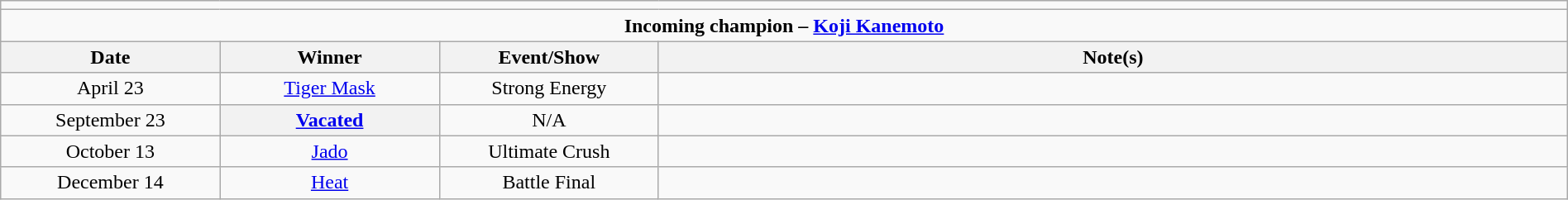<table class="wikitable" style="text-align:center; width:100%;">
<tr>
<td colspan="5"></td>
</tr>
<tr>
<td colspan="5"><strong>Incoming champion – <a href='#'>Koji Kanemoto</a></strong></td>
</tr>
<tr>
<th width=14%>Date</th>
<th width=14%>Winner</th>
<th width=14%>Event/Show</th>
<th width=58%>Note(s)</th>
</tr>
<tr>
<td>April 23</td>
<td><a href='#'>Tiger Mask</a></td>
<td>Strong Energy</td>
<td align="left"></td>
</tr>
<tr>
<td>September 23</td>
<th><a href='#'>Vacated</a></th>
<td>N/A</td>
<td align="left"></td>
</tr>
<tr>
<td>October 13</td>
<td><a href='#'>Jado</a></td>
<td>Ultimate Crush</td>
<td align="left"></td>
</tr>
<tr>
<td>December 14</td>
<td><a href='#'>Heat</a></td>
<td>Battle Final</td>
<td align="left"></td>
</tr>
</table>
